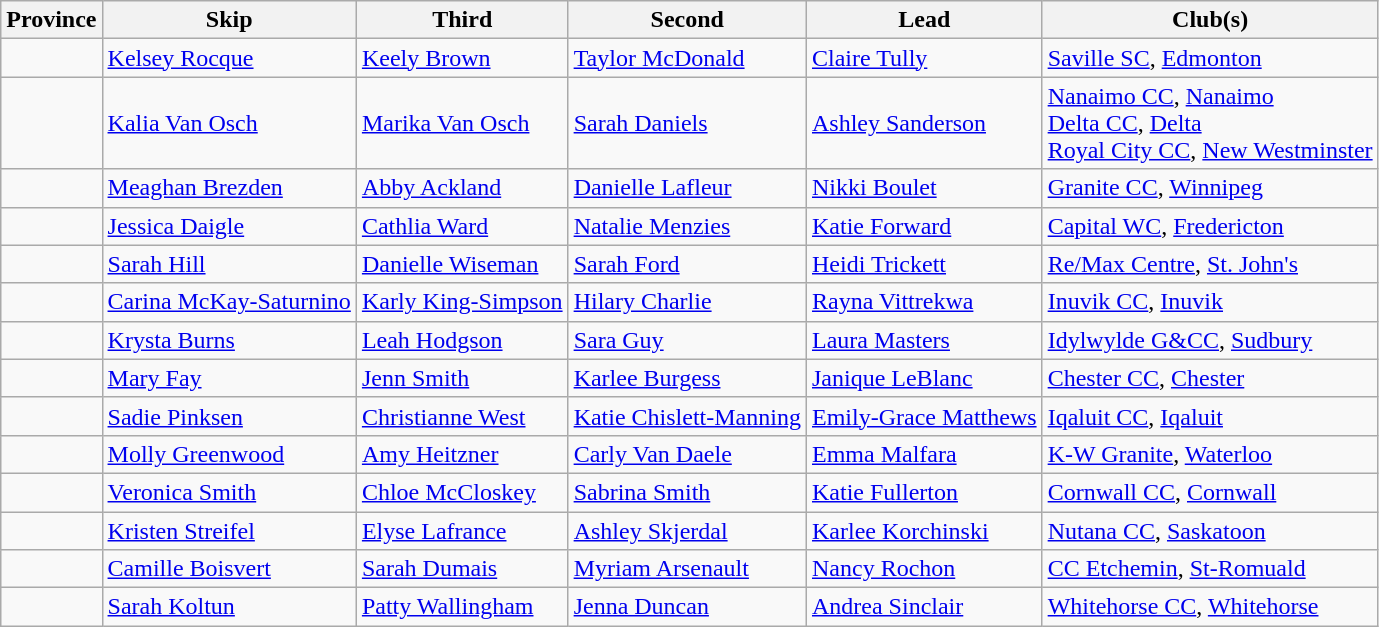<table class="wikitable">
<tr>
<th>Province</th>
<th>Skip</th>
<th>Third</th>
<th>Second</th>
<th>Lead</th>
<th>Club(s)</th>
</tr>
<tr>
<td></td>
<td><a href='#'>Kelsey Rocque</a></td>
<td><a href='#'>Keely Brown</a></td>
<td><a href='#'>Taylor McDonald</a></td>
<td><a href='#'>Claire Tully</a></td>
<td><a href='#'>Saville SC</a>, <a href='#'>Edmonton</a></td>
</tr>
<tr>
<td></td>
<td><a href='#'>Kalia Van Osch</a></td>
<td><a href='#'>Marika Van Osch</a></td>
<td><a href='#'>Sarah Daniels</a></td>
<td><a href='#'>Ashley Sanderson</a></td>
<td><a href='#'>Nanaimo CC</a>, <a href='#'>Nanaimo</a><br><a href='#'>Delta CC</a>, <a href='#'>Delta</a><br><a href='#'>Royal City CC</a>, <a href='#'>New Westminster</a></td>
</tr>
<tr>
<td></td>
<td><a href='#'>Meaghan Brezden</a></td>
<td><a href='#'>Abby Ackland</a></td>
<td><a href='#'>Danielle Lafleur</a></td>
<td><a href='#'>Nikki Boulet</a></td>
<td><a href='#'>Granite CC</a>, <a href='#'>Winnipeg</a></td>
</tr>
<tr>
<td></td>
<td><a href='#'>Jessica Daigle</a></td>
<td><a href='#'>Cathlia Ward</a></td>
<td><a href='#'>Natalie Menzies</a></td>
<td><a href='#'>Katie Forward</a></td>
<td><a href='#'>Capital WC</a>, <a href='#'>Fredericton</a></td>
</tr>
<tr>
<td></td>
<td><a href='#'>Sarah Hill</a></td>
<td><a href='#'>Danielle Wiseman</a></td>
<td><a href='#'>Sarah Ford</a></td>
<td><a href='#'>Heidi Trickett</a></td>
<td><a href='#'>Re/Max Centre</a>, <a href='#'>St. John's</a></td>
</tr>
<tr>
<td></td>
<td><a href='#'>Carina McKay-Saturnino</a></td>
<td><a href='#'>Karly King-Simpson</a></td>
<td><a href='#'>Hilary Charlie</a></td>
<td><a href='#'>Rayna Vittrekwa</a></td>
<td><a href='#'>Inuvik CC</a>, <a href='#'>Inuvik</a></td>
</tr>
<tr>
<td></td>
<td><a href='#'>Krysta Burns</a></td>
<td><a href='#'>Leah Hodgson</a></td>
<td><a href='#'>Sara Guy</a></td>
<td><a href='#'>Laura Masters</a></td>
<td><a href='#'>Idylwylde G&CC</a>, <a href='#'>Sudbury</a></td>
</tr>
<tr>
<td></td>
<td><a href='#'>Mary Fay</a></td>
<td><a href='#'>Jenn Smith</a></td>
<td><a href='#'>Karlee Burgess</a></td>
<td><a href='#'>Janique LeBlanc</a></td>
<td><a href='#'>Chester CC</a>, <a href='#'>Chester</a></td>
</tr>
<tr>
<td></td>
<td><a href='#'>Sadie Pinksen</a></td>
<td><a href='#'>Christianne West</a></td>
<td><a href='#'>Katie Chislett-Manning</a></td>
<td><a href='#'>Emily-Grace Matthews</a></td>
<td><a href='#'>Iqaluit CC</a>, <a href='#'>Iqaluit</a></td>
</tr>
<tr>
<td></td>
<td><a href='#'>Molly Greenwood</a></td>
<td><a href='#'>Amy Heitzner</a></td>
<td><a href='#'>Carly Van Daele</a></td>
<td><a href='#'>Emma Malfara</a></td>
<td><a href='#'>K-W Granite</a>, <a href='#'>Waterloo</a></td>
</tr>
<tr>
<td></td>
<td><a href='#'>Veronica Smith</a></td>
<td><a href='#'>Chloe McCloskey</a></td>
<td><a href='#'>Sabrina Smith</a></td>
<td><a href='#'>Katie Fullerton</a></td>
<td><a href='#'>Cornwall CC</a>, <a href='#'>Cornwall</a></td>
</tr>
<tr>
<td></td>
<td><a href='#'>Kristen Streifel</a></td>
<td><a href='#'>Elyse Lafrance</a></td>
<td><a href='#'>Ashley Skjerdal</a></td>
<td><a href='#'>Karlee Korchinski</a></td>
<td><a href='#'>Nutana CC</a>, <a href='#'>Saskatoon</a></td>
</tr>
<tr>
<td></td>
<td><a href='#'>Camille Boisvert</a></td>
<td><a href='#'>Sarah Dumais</a></td>
<td><a href='#'>Myriam Arsenault</a></td>
<td><a href='#'>Nancy Rochon</a></td>
<td><a href='#'>CC Etchemin</a>, <a href='#'>St-Romuald</a></td>
</tr>
<tr>
<td></td>
<td><a href='#'>Sarah Koltun</a></td>
<td><a href='#'>Patty Wallingham</a></td>
<td><a href='#'>Jenna Duncan</a></td>
<td><a href='#'>Andrea Sinclair</a></td>
<td><a href='#'>Whitehorse CC</a>, <a href='#'>Whitehorse</a></td>
</tr>
</table>
